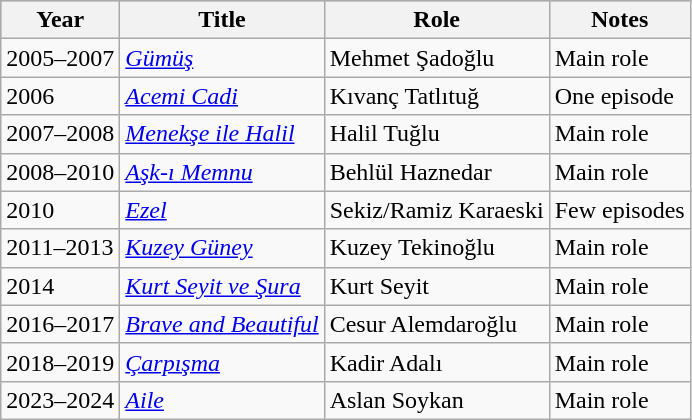<table class="wikitable sortable">
<tr style="background:#B0C4DE;">
<th>Year</th>
<th>Title</th>
<th>Role</th>
<th>Notes</th>
</tr>
<tr>
<td>2005–2007</td>
<td><em><a href='#'>Gümüş</a></em></td>
<td>Mehmet Şadoğlu</td>
<td>Main role</td>
</tr>
<tr>
<td>2006</td>
<td><em><a href='#'>Acemi Cadi</a></em></td>
<td>Kıvanç Tatlıtuğ</td>
<td>One episode</td>
</tr>
<tr>
<td>2007–2008</td>
<td><em><a href='#'>Menekşe ile Halil</a></em></td>
<td>Halil Tuğlu</td>
<td>Main role</td>
</tr>
<tr>
<td>2008–2010</td>
<td><em><a href='#'>Aşk-ı Memnu</a></em></td>
<td>Behlül Haznedar</td>
<td>Main role</td>
</tr>
<tr>
<td>2010</td>
<td><em><a href='#'>Ezel</a></em></td>
<td>Sekiz/Ramiz Karaeski</td>
<td>Few episodes</td>
</tr>
<tr>
<td>2011–2013</td>
<td><em><a href='#'>Kuzey Güney</a></em></td>
<td>Kuzey Tekinoğlu</td>
<td>Main role</td>
</tr>
<tr>
<td>2014</td>
<td><em><a href='#'>Kurt Seyit ve Şura</a></em></td>
<td>Kurt Seyit</td>
<td>Main role</td>
</tr>
<tr>
<td>2016–2017</td>
<td><em><a href='#'>Brave and Beautiful</a></em></td>
<td>Cesur Alemdaroğlu</td>
<td>Main role</td>
</tr>
<tr>
<td>2018–2019</td>
<td><em><a href='#'>Çarpışma</a></em></td>
<td>Kadir Adalı</td>
<td>Main role</td>
</tr>
<tr>
<td>2023–2024</td>
<td><em><a href='#'>Aile</a></em></td>
<td>Aslan Soykan</td>
<td>Main role</td>
</tr>
</table>
